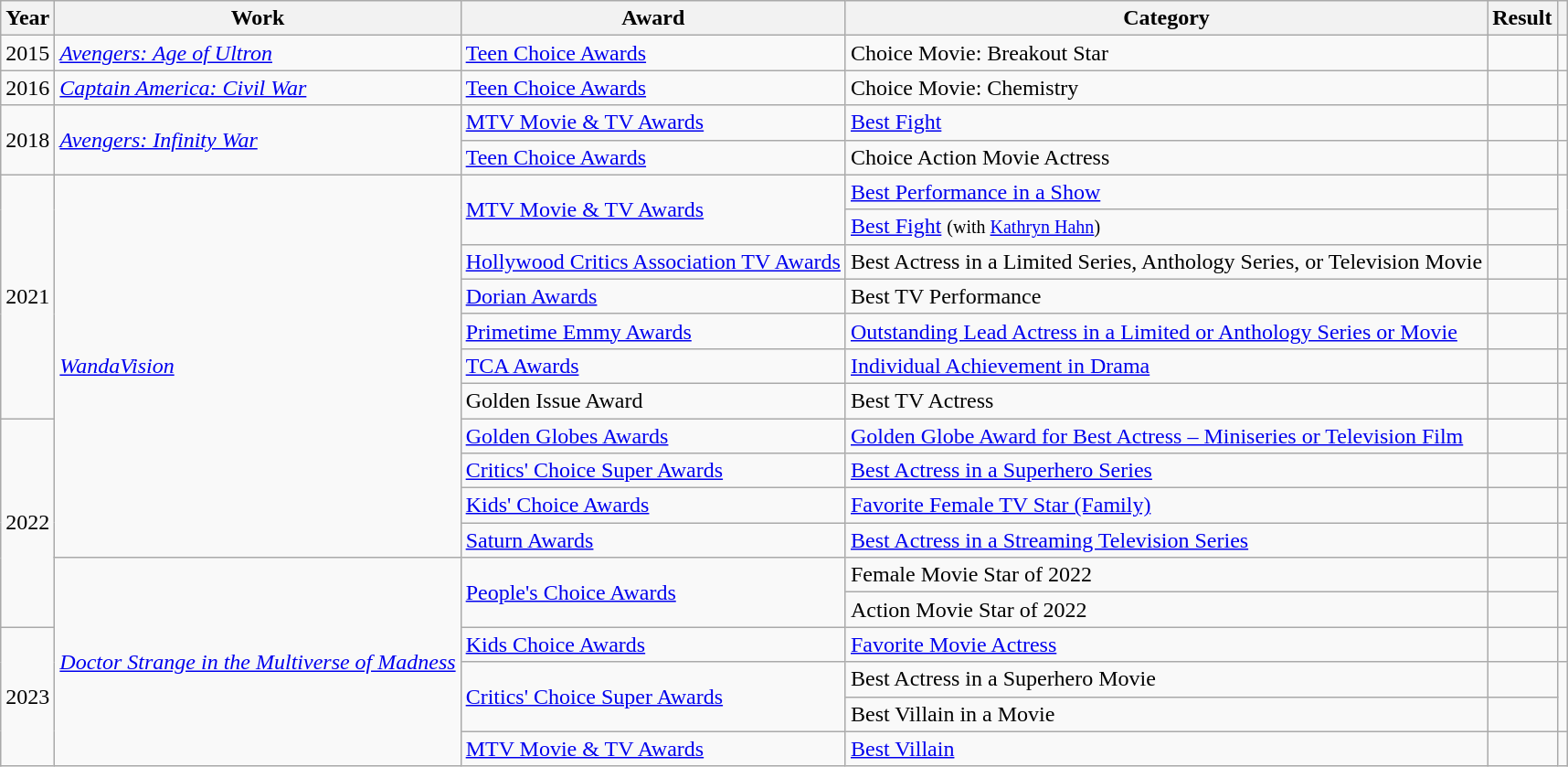<table class="wikitable">
<tr>
<th>Year</th>
<th>Work</th>
<th>Award</th>
<th>Category</th>
<th>Result</th>
<th scope="col" class="unsortable"></th>
</tr>
<tr>
<td>2015</td>
<td><em><a href='#'>Avengers: Age of Ultron</a></em></td>
<td><a href='#'>Teen Choice Awards</a></td>
<td>Choice Movie: Breakout Star</td>
<td></td>
<td style="text-align:center;"></td>
</tr>
<tr>
<td>2016</td>
<td><em><a href='#'>Captain America: Civil War</a></em></td>
<td><a href='#'>Teen Choice Awards</a></td>
<td>Choice Movie: Chemistry </td>
<td></td>
<td style="text-align:center;"></td>
</tr>
<tr>
<td rowspan="2">2018</td>
<td rowspan="2"><em><a href='#'>Avengers: Infinity War</a></em></td>
<td><a href='#'>MTV Movie & TV Awards</a></td>
<td><a href='#'>Best Fight</a> </td>
<td></td>
<td style="text-align:center;"></td>
</tr>
<tr>
<td><a href='#'>Teen Choice Awards</a></td>
<td>Choice Action Movie Actress</td>
<td></td>
<td style="text-align:center;"></td>
</tr>
<tr>
<td rowspan="7">2021</td>
<td rowspan="11"><em><a href='#'>WandaVision</a></em></td>
<td rowspan="2"><a href='#'>MTV Movie & TV Awards</a></td>
<td><a href='#'>Best Performance in a Show</a></td>
<td></td>
<td rowspan="2" style="text-align:center;"></td>
</tr>
<tr>
<td><a href='#'>Best Fight</a> <small>(with <a href='#'>Kathryn Hahn</a>)</small></td>
<td></td>
</tr>
<tr>
<td><a href='#'>Hollywood Critics Association TV Awards</a></td>
<td>Best Actress in a Limited Series, Anthology Series, or Television Movie</td>
<td></td>
<td style="text-align:center;"></td>
</tr>
<tr>
<td><a href='#'>Dorian Awards</a></td>
<td>Best TV Performance</td>
<td></td>
<td style="text-align:center;"></td>
</tr>
<tr>
<td><a href='#'>Primetime Emmy Awards</a></td>
<td><a href='#'>Outstanding Lead Actress in a Limited or Anthology Series or Movie</a></td>
<td></td>
<td style="text-align:center;"></td>
</tr>
<tr>
<td><a href='#'>TCA Awards</a></td>
<td><a href='#'>Individual Achievement in Drama</a></td>
<td></td>
<td style="text-align:center;"></td>
</tr>
<tr>
<td>Golden Issue Award</td>
<td>Best TV Actress</td>
<td></td>
<td style="text-align:center;"></td>
</tr>
<tr>
<td rowspan="6">2022</td>
<td><a href='#'>Golden Globes Awards</a></td>
<td><a href='#'>Golden Globe Award for Best Actress – Miniseries or Television Film</a></td>
<td></td>
<td style="text-align:center;"></td>
</tr>
<tr>
<td><a href='#'>Critics' Choice Super Awards</a></td>
<td><a href='#'>Best Actress in a Superhero Series</a></td>
<td></td>
<td style="text-align:center;"></td>
</tr>
<tr>
<td><a href='#'>Kids' Choice Awards</a></td>
<td><a href='#'>Favorite Female TV Star (Family)</a></td>
<td></td>
<td style="text-align:center;"></td>
</tr>
<tr>
<td><a href='#'>Saturn Awards</a></td>
<td><a href='#'>Best Actress in a Streaming Television Series</a></td>
<td></td>
<td style="text-align:center;"></td>
</tr>
<tr>
<td rowspan="6"><em><a href='#'>Doctor Strange in the Multiverse of Madness</a></em></td>
<td rowspan="2"><a href='#'>People's Choice Awards</a></td>
<td>Female Movie Star of 2022</td>
<td></td>
<td rowspan="2" style="text-align:center;"></td>
</tr>
<tr>
<td>Action Movie Star of 2022</td>
<td></td>
</tr>
<tr>
<td rowspan="4">2023</td>
<td><a href='#'>Kids Choice Awards</a></td>
<td><a href='#'>Favorite Movie Actress</a></td>
<td></td>
<td style="text-align:center;"></td>
</tr>
<tr>
<td rowspan="2"><a href='#'>Critics' Choice Super Awards</a></td>
<td>Best Actress in a Superhero Movie</td>
<td></td>
<td rowspan="2" style="text-align:center;"></td>
</tr>
<tr>
<td>Best Villain in a Movie</td>
<td></td>
</tr>
<tr>
<td><a href='#'>MTV Movie & TV Awards</a></td>
<td><a href='#'>Best Villain</a></td>
<td></td>
<td style="text-align:center;"></td>
</tr>
</table>
